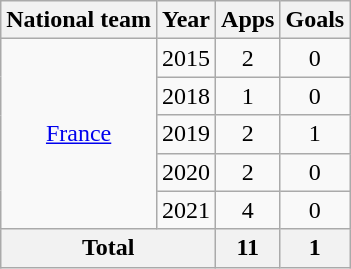<table class="wikitable" style="text-align:center">
<tr>
<th>National team</th>
<th>Year</th>
<th>Apps</th>
<th>Goals</th>
</tr>
<tr>
<td rowspan=5><a href='#'>France</a></td>
<td>2015</td>
<td>2</td>
<td>0</td>
</tr>
<tr>
<td>2018</td>
<td>1</td>
<td>0</td>
</tr>
<tr>
<td>2019</td>
<td>2</td>
<td>1</td>
</tr>
<tr>
<td>2020</td>
<td>2</td>
<td>0</td>
</tr>
<tr>
<td>2021</td>
<td>4</td>
<td>0</td>
</tr>
<tr>
<th colspan=2>Total</th>
<th>11</th>
<th>1</th>
</tr>
</table>
